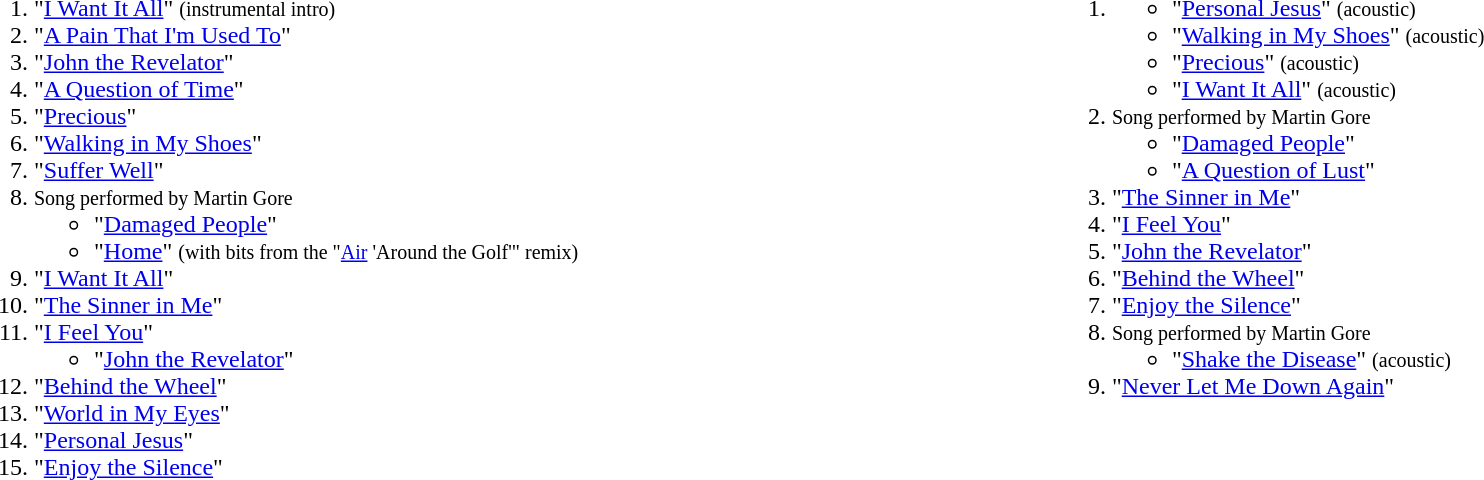<table cellpadding="20" cellspacing="10" border="0" style="width: 100%;">
<tr valign="top">
<td><br><ol><li>"<a href='#'>I Want It All</a>" <small>(instrumental intro)</small></li><li>"<a href='#'>A Pain That I'm Used To</a>"</li><li>"<a href='#'>John the Revelator</a>"</li><li>"<a href='#'>A Question of Time</a>"</li><li>"<a href='#'>Precious</a>"</li><li>"<a href='#'>Walking in My Shoes</a>"</li><li>"<a href='#'>Suffer Well</a>"</li><li><small>Song performed by Martin Gore</small><ul><li>"<a href='#'>Damaged People</a>"</li><li>"<a href='#'>Home</a>" <small>(with bits from the "<a href='#'>Air</a> 'Around the Golf'" remix)</small></li></ul></li><li>"<a href='#'>I Want It All</a>"</li><li>"<a href='#'>The Sinner in Me</a>"</li><li>"<a href='#'>I Feel You</a>"<ul><li>"<a href='#'>John the Revelator</a>"</li></ul></li><li>"<a href='#'>Behind the Wheel</a>"</li><li>"<a href='#'>World in My Eyes</a>"</li><li>"<a href='#'>Personal Jesus</a>"</li><li>"<a href='#'>Enjoy the Silence</a>"</li></ol></td>
<td><br><ol><li><ul><li>"<a href='#'>Personal Jesus</a>" <small>(acoustic)</small></li><li>"<a href='#'>Walking in My Shoes</a>" <small>(acoustic)</small></li><li>"<a href='#'>Precious</a>" <small>(acoustic)</small></li><li>"<a href='#'>I Want It All</a>" <small>(acoustic)</small></li></ul></li><li><small>Song performed by Martin Gore</small><ul><li>"<a href='#'>Damaged People</a>"</li><li>"<a href='#'>A Question of Lust</a>"</li></ul></li><li>"<a href='#'>The Sinner in Me</a>"</li><li>"<a href='#'>I Feel You</a>"</li><li>"<a href='#'>John the Revelator</a>"</li><li>"<a href='#'>Behind the Wheel</a>"</li><li>"<a href='#'>Enjoy the Silence</a>"</li><li><small>Song performed by Martin Gore</small><ul><li>"<a href='#'>Shake the Disease</a>" <small>(acoustic)</small></li></ul></li><li>"<a href='#'>Never Let Me Down Again</a>"</li></ol></td>
</tr>
</table>
